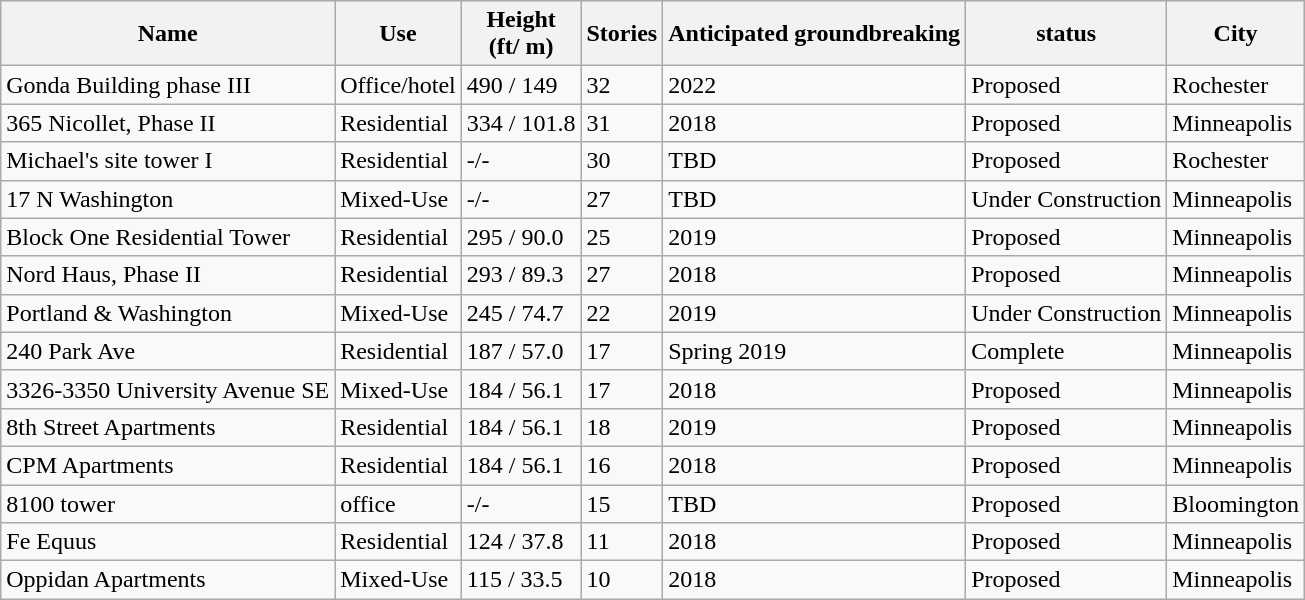<table class="wikitable">
<tr>
<th>Name</th>
<th>Use</th>
<th>Height<br>(ft/ m)</th>
<th>Stories</th>
<th>Anticipated groundbreaking</th>
<th>status</th>
<th>City</th>
</tr>
<tr>
<td>Gonda Building phase III</td>
<td>Office/hotel</td>
<td>490 / 149</td>
<td>32</td>
<td>2022</td>
<td>Proposed</td>
<td>Rochester</td>
</tr>
<tr>
<td>365 Nicollet, Phase II</td>
<td>Residential</td>
<td>334 / 101.8</td>
<td>31</td>
<td>2018</td>
<td>Proposed</td>
<td>Minneapolis</td>
</tr>
<tr>
<td>Michael's site tower I</td>
<td>Residential</td>
<td>-/-</td>
<td>30</td>
<td>TBD</td>
<td>Proposed</td>
<td>Rochester</td>
</tr>
<tr>
<td>17 N Washington</td>
<td>Mixed-Use</td>
<td>-/-</td>
<td>27</td>
<td>TBD</td>
<td>Under Construction</td>
<td>Minneapolis</td>
</tr>
<tr>
<td>Block One Residential Tower</td>
<td>Residential</td>
<td>295 / 90.0</td>
<td>25</td>
<td>2019</td>
<td>Proposed</td>
<td>Minneapolis</td>
</tr>
<tr>
<td>Nord Haus, Phase II</td>
<td>Residential</td>
<td>293 / 89.3</td>
<td>27</td>
<td>2018</td>
<td>Proposed</td>
<td>Minneapolis</td>
</tr>
<tr>
<td>Portland & Washington</td>
<td>Mixed-Use</td>
<td>245 / 74.7</td>
<td>22</td>
<td>2019</td>
<td>Under Construction</td>
<td>Minneapolis</td>
</tr>
<tr>
<td>240 Park Ave</td>
<td>Residential</td>
<td>187 / 57.0</td>
<td>17</td>
<td>Spring 2019</td>
<td>Complete</td>
<td>Minneapolis</td>
</tr>
<tr>
<td>3326-3350 University Avenue SE</td>
<td>Mixed-Use</td>
<td>184 / 56.1</td>
<td>17</td>
<td>2018</td>
<td>Proposed</td>
<td>Minneapolis</td>
</tr>
<tr>
<td>8th Street Apartments</td>
<td>Residential</td>
<td>184 / 56.1</td>
<td>18</td>
<td>2019</td>
<td>Proposed</td>
<td>Minneapolis</td>
</tr>
<tr>
<td>CPM Apartments</td>
<td>Residential</td>
<td>184 / 56.1</td>
<td>16</td>
<td>2018</td>
<td>Proposed</td>
<td>Minneapolis</td>
</tr>
<tr>
<td>8100 tower</td>
<td>office</td>
<td>-/-</td>
<td>15</td>
<td>TBD</td>
<td>Proposed</td>
<td>Bloomington</td>
</tr>
<tr>
<td>Fe Equus</td>
<td>Residential</td>
<td>124 / 37.8</td>
<td>11</td>
<td>2018</td>
<td>Proposed</td>
<td>Minneapolis</td>
</tr>
<tr>
<td>Oppidan Apartments</td>
<td>Mixed-Use</td>
<td>115 / 33.5</td>
<td>10</td>
<td>2018</td>
<td>Proposed</td>
<td>Minneapolis</td>
</tr>
</table>
